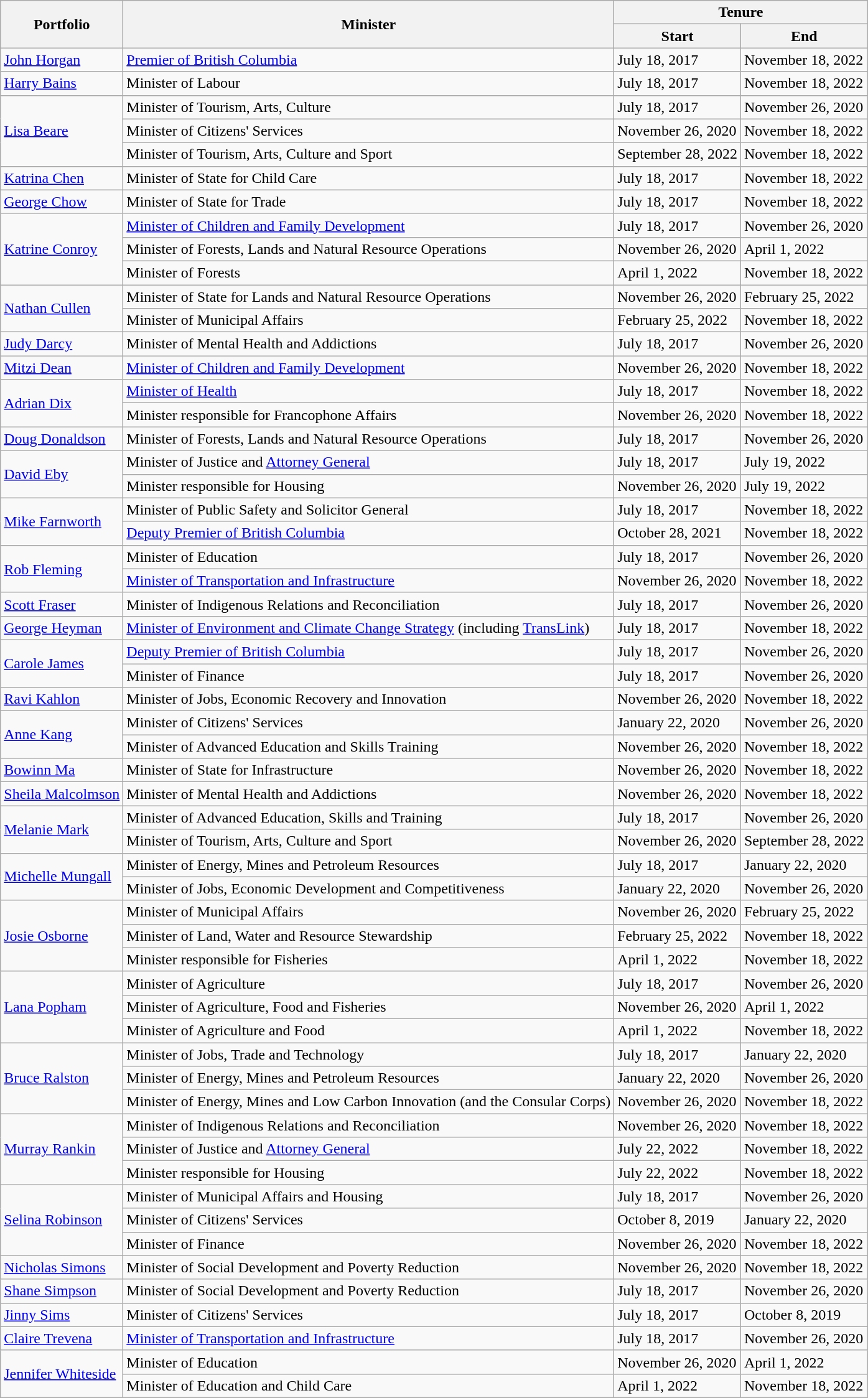<table class="wikitable">
<tr>
<th rowspan="2">Portfolio</th>
<th rowspan="2">Minister</th>
<th colspan="2">Tenure</th>
</tr>
<tr>
<th>Start</th>
<th>End</th>
</tr>
<tr>
<td><a href='#'>John Horgan</a></td>
<td><a href='#'>Premier of British Columbia</a></td>
<td>July 18, 2017</td>
<td>November 18, 2022</td>
</tr>
<tr>
<td><a href='#'>Harry Bains</a></td>
<td>Minister of Labour</td>
<td>July 18, 2017</td>
<td>November 18, 2022</td>
</tr>
<tr>
<td rowspan="3"><a href='#'>Lisa Beare</a></td>
<td>Minister of Tourism, Arts, Culture</td>
<td>July 18, 2017</td>
<td>November 26, 2020</td>
</tr>
<tr>
<td>Minister of Citizens' Services</td>
<td>November 26, 2020</td>
<td>November 18, 2022</td>
</tr>
<tr>
<td>Minister of Tourism, Arts, Culture and Sport</td>
<td>September 28, 2022</td>
<td>November 18, 2022</td>
</tr>
<tr>
<td><a href='#'>Katrina Chen</a></td>
<td>Minister of State for Child Care</td>
<td>July 18, 2017</td>
<td>November 18, 2022</td>
</tr>
<tr>
<td><a href='#'>George Chow</a></td>
<td>Minister of State for Trade</td>
<td>July 18, 2017</td>
<td>November 18, 2022</td>
</tr>
<tr>
<td rowspan="3"><a href='#'>Katrine Conroy</a></td>
<td><a href='#'>Minister of Children and Family Development</a></td>
<td>July 18, 2017</td>
<td>November 26, 2020</td>
</tr>
<tr>
<td>Minister of Forests, Lands and Natural Resource Operations</td>
<td>November 26, 2020</td>
<td>April 1, 2022</td>
</tr>
<tr>
<td>Minister of Forests</td>
<td>April 1, 2022</td>
<td>November 18, 2022</td>
</tr>
<tr>
<td rowspan="2"><a href='#'>Nathan Cullen</a></td>
<td>Minister of State for Lands and Natural Resource Operations</td>
<td>November 26, 2020</td>
<td>February 25, 2022</td>
</tr>
<tr>
<td>Minister of Municipal Affairs</td>
<td>February 25, 2022</td>
<td>November 18, 2022</td>
</tr>
<tr>
<td><a href='#'>Judy Darcy</a></td>
<td>Minister of Mental Health and Addictions</td>
<td>July 18, 2017</td>
<td>November 26, 2020</td>
</tr>
<tr>
<td><a href='#'>Mitzi Dean</a></td>
<td><a href='#'>Minister of Children and Family Development</a></td>
<td>November 26, 2020</td>
<td>November 18, 2022</td>
</tr>
<tr>
<td rowspan="2"><a href='#'>Adrian Dix</a></td>
<td><a href='#'>Minister of Health</a></td>
<td>July 18, 2017</td>
<td>November 18, 2022</td>
</tr>
<tr>
<td>Minister responsible for Francophone Affairs</td>
<td>November 26, 2020</td>
<td>November 18, 2022</td>
</tr>
<tr>
<td><a href='#'>Doug Donaldson</a></td>
<td>Minister of Forests, Lands and Natural Resource Operations</td>
<td>July 18, 2017</td>
<td>November 26, 2020</td>
</tr>
<tr>
<td rowspan="2"><a href='#'>David Eby</a></td>
<td>Minister of Justice and <a href='#'>Attorney General</a></td>
<td>July 18, 2017</td>
<td>July 19, 2022</td>
</tr>
<tr>
<td>Minister responsible for Housing</td>
<td>November 26, 2020</td>
<td>July 19, 2022</td>
</tr>
<tr>
<td rowspan="2"><a href='#'>Mike Farnworth</a></td>
<td>Minister of Public Safety and Solicitor General</td>
<td>July 18, 2017</td>
<td>November 18, 2022</td>
</tr>
<tr>
<td><a href='#'>Deputy Premier of British Columbia</a></td>
<td>October 28, 2021</td>
<td>November 18, 2022</td>
</tr>
<tr>
<td rowspan="2"><a href='#'>Rob Fleming</a></td>
<td>Minister of Education</td>
<td>July 18, 2017</td>
<td>November 26, 2020</td>
</tr>
<tr>
<td><a href='#'>Minister of Transportation and Infrastructure</a></td>
<td>November 26, 2020</td>
<td>November 18, 2022</td>
</tr>
<tr>
<td><a href='#'>Scott Fraser</a></td>
<td>Minister of Indigenous Relations and Reconciliation</td>
<td>July 18, 2017</td>
<td>November 26, 2020</td>
</tr>
<tr>
<td><a href='#'>George Heyman</a></td>
<td><a href='#'>Minister of Environment and Climate Change Strategy</a> (including <a href='#'>TransLink</a>)</td>
<td>July 18, 2017</td>
<td>November 18, 2022</td>
</tr>
<tr>
<td rowspan="2"><a href='#'>Carole James</a></td>
<td><a href='#'>Deputy Premier of British Columbia</a></td>
<td>July 18, 2017</td>
<td>November 26, 2020</td>
</tr>
<tr>
<td>Minister of Finance</td>
<td>July 18, 2017</td>
<td>November 26, 2020</td>
</tr>
<tr>
<td><a href='#'>Ravi Kahlon</a></td>
<td>Minister of Jobs, Economic Recovery and Innovation</td>
<td>November 26, 2020</td>
<td>November 18, 2022</td>
</tr>
<tr>
<td rowspan="2"><a href='#'>Anne Kang</a></td>
<td>Minister of Citizens' Services</td>
<td>January 22, 2020</td>
<td>November 26, 2020</td>
</tr>
<tr>
<td>Minister of Advanced Education and Skills Training</td>
<td>November 26, 2020</td>
<td>November 18, 2022</td>
</tr>
<tr>
<td><a href='#'>Bowinn Ma</a></td>
<td>Minister of State for Infrastructure</td>
<td>November 26, 2020</td>
<td>November 18, 2022</td>
</tr>
<tr>
<td><a href='#'>Sheila Malcolmson</a></td>
<td>Minister of Mental Health and Addictions</td>
<td>November 26, 2020</td>
<td>November 18, 2022</td>
</tr>
<tr>
<td rowspan="2"><a href='#'>Melanie Mark</a></td>
<td>Minister of Advanced Education, Skills and Training</td>
<td>July 18, 2017</td>
<td>November 26, 2020</td>
</tr>
<tr>
<td>Minister of Tourism, Arts, Culture and Sport</td>
<td>November 26, 2020</td>
<td>September 28, 2022</td>
</tr>
<tr>
<td rowspan="2"><a href='#'>Michelle Mungall</a></td>
<td>Minister of Energy, Mines and Petroleum Resources</td>
<td>July 18, 2017</td>
<td>January 22, 2020</td>
</tr>
<tr>
<td>Minister of Jobs, Economic Development and Competitiveness</td>
<td>January 22, 2020</td>
<td>November 26, 2020</td>
</tr>
<tr>
<td rowspan="3"><a href='#'>Josie Osborne</a></td>
<td>Minister of Municipal Affairs</td>
<td>November 26, 2020</td>
<td>February 25, 2022</td>
</tr>
<tr>
<td>Minister of Land, Water and Resource Stewardship</td>
<td>February 25, 2022</td>
<td>November 18, 2022</td>
</tr>
<tr>
<td>Minister responsible for Fisheries</td>
<td>April 1, 2022</td>
<td>November 18, 2022</td>
</tr>
<tr>
<td rowspan="3"><a href='#'>Lana Popham</a></td>
<td>Minister of Agriculture</td>
<td>July 18, 2017</td>
<td>November 26, 2020</td>
</tr>
<tr>
<td>Minister of Agriculture, Food and Fisheries</td>
<td>November 26, 2020</td>
<td>April 1, 2022</td>
</tr>
<tr>
<td>Minister of Agriculture and Food</td>
<td>April 1, 2022</td>
<td>November 18, 2022</td>
</tr>
<tr>
<td rowspan="3"><a href='#'>Bruce Ralston</a></td>
<td>Minister of Jobs, Trade and Technology</td>
<td>July 18, 2017</td>
<td>January 22, 2020</td>
</tr>
<tr>
<td>Minister of Energy, Mines and Petroleum Resources</td>
<td>January 22, 2020</td>
<td>November 26, 2020</td>
</tr>
<tr>
<td>Minister of Energy, Mines and Low Carbon Innovation (and the Consular Corps)</td>
<td>November 26, 2020</td>
<td>November 18, 2022</td>
</tr>
<tr>
<td rowspan="3"><a href='#'>Murray Rankin</a></td>
<td>Minister of Indigenous Relations and Reconciliation</td>
<td>November 26, 2020</td>
<td>November 18, 2022</td>
</tr>
<tr>
<td>Minister of Justice and <a href='#'>Attorney General</a></td>
<td>July 22, 2022</td>
<td>November 18, 2022</td>
</tr>
<tr>
<td>Minister responsible for Housing</td>
<td>July 22, 2022</td>
<td>November 18, 2022</td>
</tr>
<tr>
<td rowspan="3"><a href='#'>Selina Robinson</a></td>
<td>Minister of Municipal Affairs and Housing</td>
<td>July 18, 2017</td>
<td>November 26, 2020</td>
</tr>
<tr>
<td>Minister of Citizens' Services</td>
<td>October 8, 2019</td>
<td>January 22, 2020</td>
</tr>
<tr>
<td>Minister of Finance</td>
<td>November 26, 2020</td>
<td>November 18, 2022</td>
</tr>
<tr>
<td><a href='#'>Nicholas Simons</a></td>
<td>Minister of Social Development and Poverty Reduction</td>
<td>November 26, 2020</td>
<td>November 18, 2022</td>
</tr>
<tr>
<td><a href='#'>Shane Simpson</a></td>
<td>Minister of Social Development and Poverty Reduction</td>
<td>July 18, 2017</td>
<td>November 26, 2020</td>
</tr>
<tr>
<td><a href='#'>Jinny Sims</a></td>
<td>Minister of Citizens' Services</td>
<td>July 18, 2017</td>
<td>October 8, 2019</td>
</tr>
<tr>
<td><a href='#'>Claire Trevena</a></td>
<td><a href='#'>Minister of Transportation and Infrastructure</a></td>
<td>July 18, 2017</td>
<td>November 26, 2020</td>
</tr>
<tr>
<td rowspan="2"><a href='#'>Jennifer Whiteside</a></td>
<td>Minister of Education</td>
<td>November 26, 2020</td>
<td>April 1, 2022</td>
</tr>
<tr>
<td>Minister of Education and Child Care</td>
<td>April 1, 2022</td>
<td>November 18, 2022</td>
</tr>
</table>
